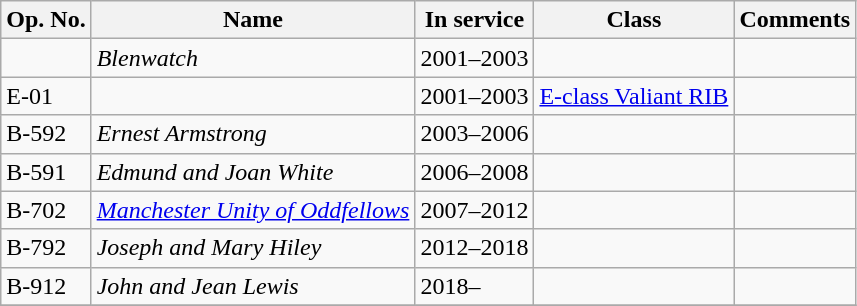<table class="wikitable">
<tr>
<th>Op. No.</th>
<th>Name</th>
<th>In service</th>
<th>Class</th>
<th>Comments</th>
</tr>
<tr>
<td></td>
<td><em>Blenwatch</em></td>
<td>2001–2003</td>
<td></td>
<td></td>
</tr>
<tr>
<td>E-01</td>
<td></td>
<td>2001–2003</td>
<td><a href='#'>E-class Valiant RIB</a></td>
<td></td>
</tr>
<tr>
<td>B-592</td>
<td><em>Ernest Armstrong</em></td>
<td>2003–2006</td>
<td></td>
<td></td>
</tr>
<tr>
<td>B-591</td>
<td><em>Edmund and Joan White</em></td>
<td>2006–2008</td>
<td></td>
<td></td>
</tr>
<tr>
<td>B-702</td>
<td><a href='#'><em>Manchester Unity of Oddfellows</em></a></td>
<td>2007–2012</td>
<td></td>
<td></td>
</tr>
<tr>
<td>B-792</td>
<td><em>Joseph and Mary Hiley</em></td>
<td>2012–2018</td>
<td></td>
<td></td>
</tr>
<tr>
<td>B-912</td>
<td><em>John and Jean Lewis</em></td>
<td>2018–</td>
<td></td>
<td></td>
</tr>
<tr>
</tr>
</table>
